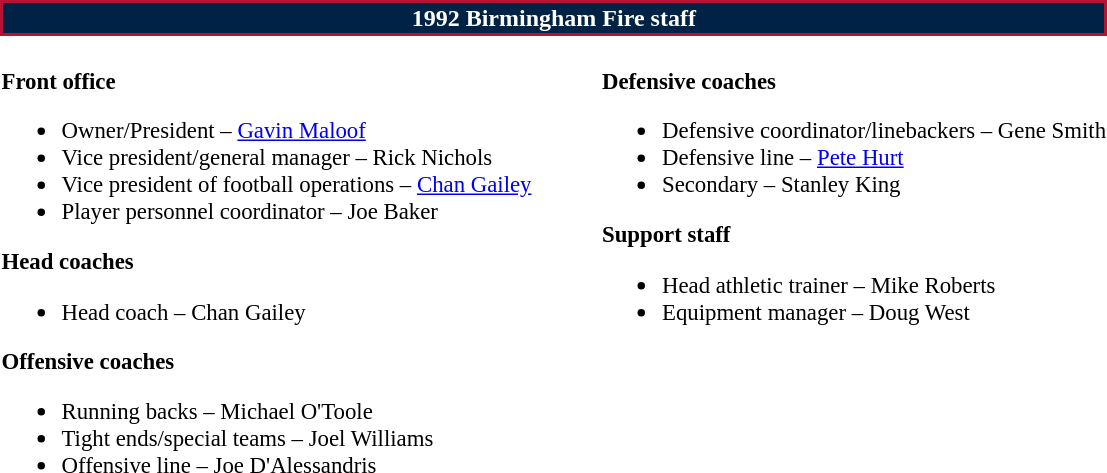<table class="toccolours" style="text-align: left;">
<tr>
<th colspan="7" style="background-color: #002244; color: #FFFFFF; border: 2px solid #B71234; text-align: center;"><strong>1992 Birmingham Fire staff</strong></th>
</tr>
<tr>
<td style="font-size: 95%;" valign="top"><br><strong>Front office</strong><ul><li>Owner/President – <a href='#'>Gavin Maloof</a></li><li>Vice president/general manager – Rick Nichols</li><li>Vice president of football operations – <a href='#'>Chan Gailey</a></li><li>Player personnel coordinator – Joe Baker</li></ul><strong>Head coaches</strong><ul><li>Head coach – Chan Gailey</li></ul><strong>Offensive coaches</strong><ul><li>Running backs – Michael O'Toole</li><li>Tight ends/special teams – Joel Williams</li><li>Offensive line – Joe D'Alessandris</li></ul></td>
<td width="35"> </td>
<td valign="top"></td>
<td style="font-size: 95%;" valign="top"><br><strong>Defensive coaches</strong><ul><li>Defensive coordinator/linebackers – Gene Smith</li><li>Defensive line – <a href='#'>Pete Hurt</a></li><li>Secondary – Stanley King</li></ul><strong>Support staff</strong><ul><li>Head athletic trainer – Mike Roberts</li><li>Equipment manager – Doug West</li></ul></td>
</tr>
</table>
